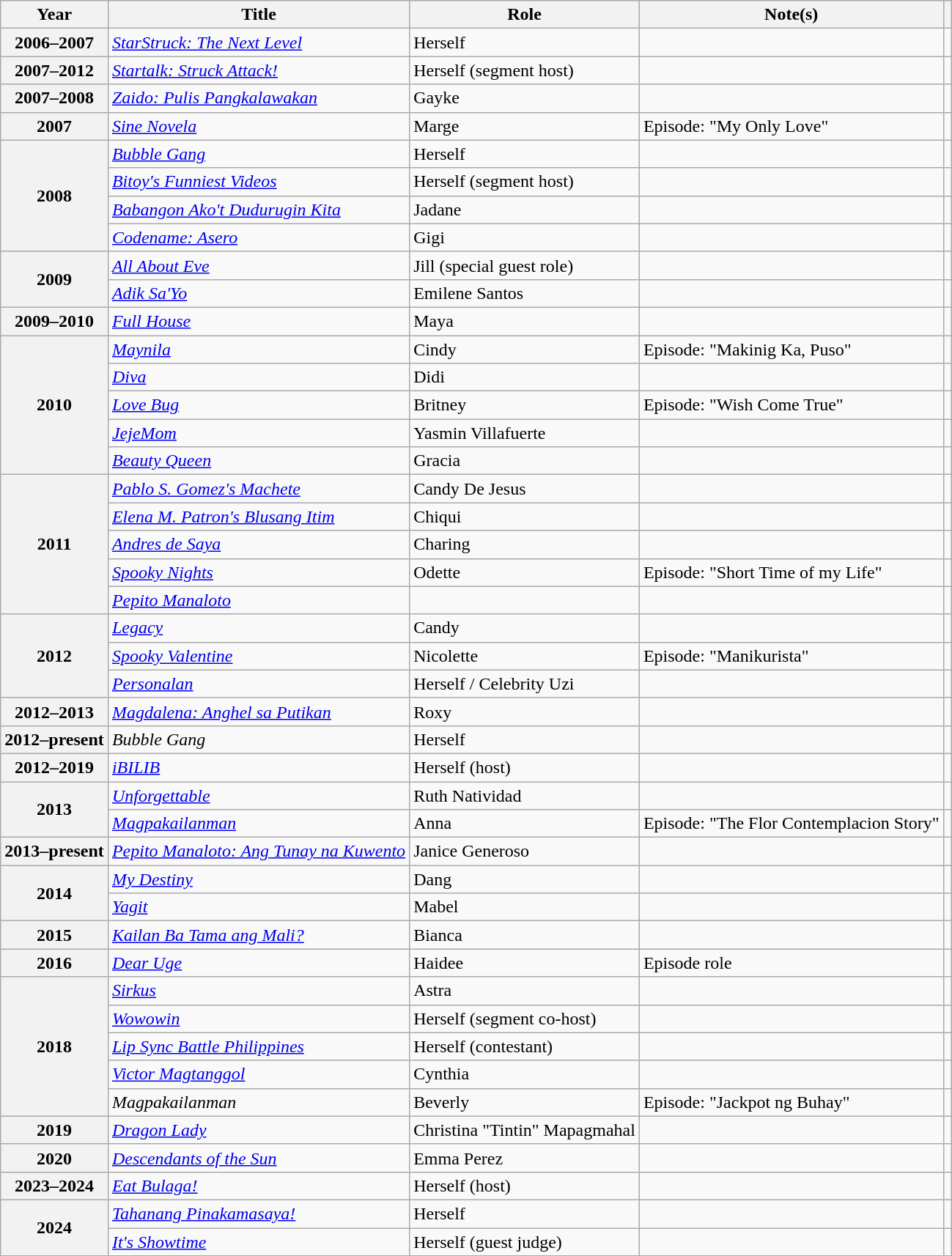<table class="wikitable sortable plainrowheaders">
<tr>
<th scope="col">Year</th>
<th scope="col">Title</th>
<th scope="col">Role</th>
<th scope="col" class="unsortable">Note(s)</th>
<th scope="col" class="unsortable"></th>
</tr>
<tr>
<th scope="row">2006–2007</th>
<td><em><a href='#'>StarStruck: The Next Level</a></em></td>
<td>Herself</td>
<td></td>
<td></td>
</tr>
<tr>
<th scope="row">2007–2012</th>
<td><em><a href='#'>Startalk: Struck Attack!</a></em></td>
<td>Herself (segment host)</td>
<td></td>
<td></td>
</tr>
<tr>
<th scope="row">2007–2008</th>
<td><em><a href='#'>Zaido: Pulis Pangkalawakan</a></em></td>
<td>Gayke</td>
<td></td>
<td></td>
</tr>
<tr>
<th scope="row">2007</th>
<td><em><a href='#'>Sine Novela</a></em></td>
<td>Marge</td>
<td>Episode: "My Only Love"</td>
<td></td>
</tr>
<tr>
<th rowspan="4" scope="row">2008</th>
<td><em><a href='#'>Bubble Gang</a></em></td>
<td>Herself</td>
<td></td>
<td></td>
</tr>
<tr>
<td><em><a href='#'>Bitoy's Funniest Videos</a></em></td>
<td>Herself (segment host)</td>
<td></td>
<td></td>
</tr>
<tr>
<td><em><a href='#'>Babangon Ako't Dudurugin Kita</a></em></td>
<td>Jadane</td>
<td></td>
<td></td>
</tr>
<tr>
<td><em><a href='#'>Codename: Asero</a></em></td>
<td>Gigi</td>
<td></td>
<td></td>
</tr>
<tr>
<th rowspan="2" scope="row">2009</th>
<td><em><a href='#'>All About Eve</a></em></td>
<td>Jill (special guest role)</td>
<td></td>
<td></td>
</tr>
<tr>
<td><em><a href='#'>Adik Sa'Yo</a></em></td>
<td>Emilene Santos</td>
<td></td>
<td></td>
</tr>
<tr>
<th scope="row">2009–2010</th>
<td><em><a href='#'>Full House</a></em></td>
<td>Maya</td>
<td></td>
<td></td>
</tr>
<tr>
<th rowspan="5" scope="row">2010</th>
<td><em><a href='#'>Maynila</a></em></td>
<td>Cindy</td>
<td>Episode: "Makinig Ka, Puso"</td>
<td></td>
</tr>
<tr>
<td><em><a href='#'>Diva</a></em></td>
<td>Didi</td>
<td></td>
<td></td>
</tr>
<tr>
<td><em><a href='#'>Love Bug</a></em></td>
<td>Britney</td>
<td>Episode: "Wish Come True"</td>
<td></td>
</tr>
<tr>
<td><em><a href='#'>JejeMom</a></em></td>
<td>Yasmin Villafuerte</td>
<td></td>
<td></td>
</tr>
<tr>
<td><em><a href='#'>Beauty Queen</a></em></td>
<td>Gracia</td>
<td></td>
<td></td>
</tr>
<tr>
<th rowspan="5" scope="row">2011</th>
<td><em><a href='#'>Pablo S. Gomez's Machete</a></em></td>
<td>Candy De Jesus</td>
<td></td>
<td></td>
</tr>
<tr>
<td><em><a href='#'>Elena M. Patron's Blusang Itim</a></em></td>
<td>Chiqui</td>
<td></td>
<td></td>
</tr>
<tr>
<td><em><a href='#'>Andres de Saya</a></em></td>
<td>Charing</td>
<td></td>
<td></td>
</tr>
<tr>
<td><em><a href='#'>Spooky Nights</a></em></td>
<td>Odette</td>
<td>Episode: "Short Time of my Life"</td>
<td></td>
</tr>
<tr>
<td><em><a href='#'>Pepito Manaloto</a></em></td>
<td></td>
<td></td>
<td></td>
</tr>
<tr>
<th rowspan="3" scope="row">2012</th>
<td><em><a href='#'>Legacy</a></em></td>
<td>Candy</td>
<td></td>
<td></td>
</tr>
<tr>
<td><em><a href='#'>Spooky Valentine</a></em></td>
<td>Nicolette</td>
<td>Episode: "Manikurista"</td>
<td></td>
</tr>
<tr>
<td><em><a href='#'>Personalan</a></em></td>
<td>Herself / Celebrity Uzi</td>
<td></td>
<td></td>
</tr>
<tr>
<th scope="row">2012–2013</th>
<td><em><a href='#'>Magdalena: Anghel sa Putikan</a></em></td>
<td>Roxy</td>
<td></td>
<td></td>
</tr>
<tr>
<th scope="row">2012–present</th>
<td><em>Bubble Gang</em></td>
<td>Herself</td>
<td></td>
<td></td>
</tr>
<tr>
<th scope="row">2012–2019</th>
<td><em><a href='#'>iBILIB</a></em></td>
<td>Herself (host)</td>
<td></td>
<td></td>
</tr>
<tr>
<th rowspan="2" scope="row">2013</th>
<td><em><a href='#'>Unforgettable</a></em></td>
<td>Ruth Natividad</td>
<td></td>
<td></td>
</tr>
<tr>
<td><em><a href='#'>Magpakailanman</a></em></td>
<td>Anna</td>
<td>Episode: "The Flor Contemplacion Story"</td>
<td></td>
</tr>
<tr>
<th scope="row">2013–present</th>
<td><em><a href='#'>Pepito Manaloto: Ang Tunay na Kuwento</a></em></td>
<td>Janice Generoso</td>
<td></td>
<td></td>
</tr>
<tr>
<th rowspan="2" scope="row">2014</th>
<td><em><a href='#'>My Destiny</a></em></td>
<td>Dang</td>
<td></td>
<td></td>
</tr>
<tr>
<td><em><a href='#'>Yagit</a></em></td>
<td>Mabel</td>
<td></td>
<td></td>
</tr>
<tr>
<th scope="row">2015</th>
<td><em><a href='#'>Kailan Ba Tama ang Mali?</a></em></td>
<td>Bianca</td>
<td></td>
<td></td>
</tr>
<tr>
<th scope="row">2016</th>
<td><em><a href='#'>Dear Uge</a></em></td>
<td>Haidee</td>
<td>Episode role</td>
<td></td>
</tr>
<tr>
<th rowspan="5" scope="row">2018</th>
<td><em><a href='#'>Sirkus</a></em></td>
<td>Astra</td>
<td></td>
<td></td>
</tr>
<tr>
<td><em><a href='#'>Wowowin</a></em></td>
<td>Herself (segment co-host)</td>
<td></td>
<td></td>
</tr>
<tr>
<td><em><a href='#'>Lip Sync Battle Philippines</a></em></td>
<td>Herself (contestant)</td>
<td></td>
<td></td>
</tr>
<tr>
<td><em><a href='#'>Victor Magtanggol</a></em></td>
<td>Cynthia</td>
<td></td>
<td></td>
</tr>
<tr>
<td><em>Magpakailanman</em></td>
<td>Beverly</td>
<td>Episode: "Jackpot ng Buhay"</td>
<td></td>
</tr>
<tr>
<th scope="row">2019</th>
<td><em><a href='#'>Dragon Lady</a></em></td>
<td>Christina "Tintin" Mapagmahal</td>
<td></td>
<td></td>
</tr>
<tr>
<th scope="row">2020</th>
<td><em><a href='#'>Descendants of the Sun</a></em></td>
<td>Emma Perez</td>
<td></td>
<td></td>
</tr>
<tr>
<th scope="row">2023–2024</th>
<td><em><a href='#'>Eat Bulaga!</a></em></td>
<td>Herself (host)</td>
<td></td>
<td></td>
</tr>
<tr>
<th rowspan="2" scope="row">2024</th>
<td><em><a href='#'>Tahanang Pinakamasaya!</a></em></td>
<td>Herself</td>
<td></td>
<td></td>
</tr>
<tr>
<td><em><a href='#'>It's Showtime</a></em></td>
<td>Herself (guest judge)</td>
<td></td>
<td></td>
</tr>
</table>
